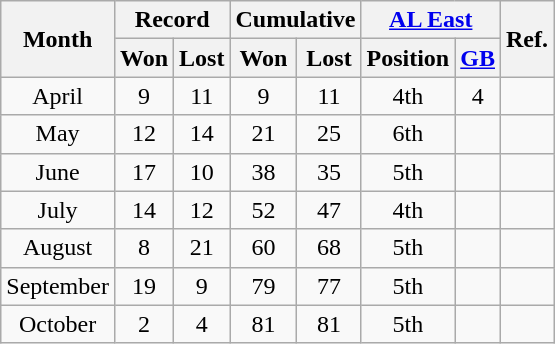<table class="wikitable" style="text-align:center;">
<tr>
<th rowspan=2>Month</th>
<th colspan=2>Record</th>
<th colspan=2>Cumulative</th>
<th colspan=2><a href='#'>AL East</a></th>
<th rowspan=2>Ref.</th>
</tr>
<tr>
<th>Won</th>
<th>Lost</th>
<th>Won</th>
<th>Lost</th>
<th>Position</th>
<th><a href='#'>GB</a></th>
</tr>
<tr>
<td>April</td>
<td>9</td>
<td>11</td>
<td>9</td>
<td>11</td>
<td>4th</td>
<td>4</td>
<td></td>
</tr>
<tr>
<td>May</td>
<td>12</td>
<td>14</td>
<td>21</td>
<td>25</td>
<td>6th</td>
<td></td>
<td></td>
</tr>
<tr>
<td>June</td>
<td>17</td>
<td>10</td>
<td>38</td>
<td>35</td>
<td>5th</td>
<td></td>
<td></td>
</tr>
<tr>
<td>July</td>
<td>14</td>
<td>12</td>
<td>52</td>
<td>47</td>
<td>4th</td>
<td></td>
<td></td>
</tr>
<tr>
<td>August</td>
<td>8</td>
<td>21</td>
<td>60</td>
<td>68</td>
<td>5th</td>
<td></td>
<td></td>
</tr>
<tr>
<td>September</td>
<td>19</td>
<td>9</td>
<td>79</td>
<td>77</td>
<td>5th</td>
<td></td>
<td></td>
</tr>
<tr>
<td>October</td>
<td>2</td>
<td>4</td>
<td>81</td>
<td>81</td>
<td>5th</td>
<td></td>
<td></td>
</tr>
</table>
